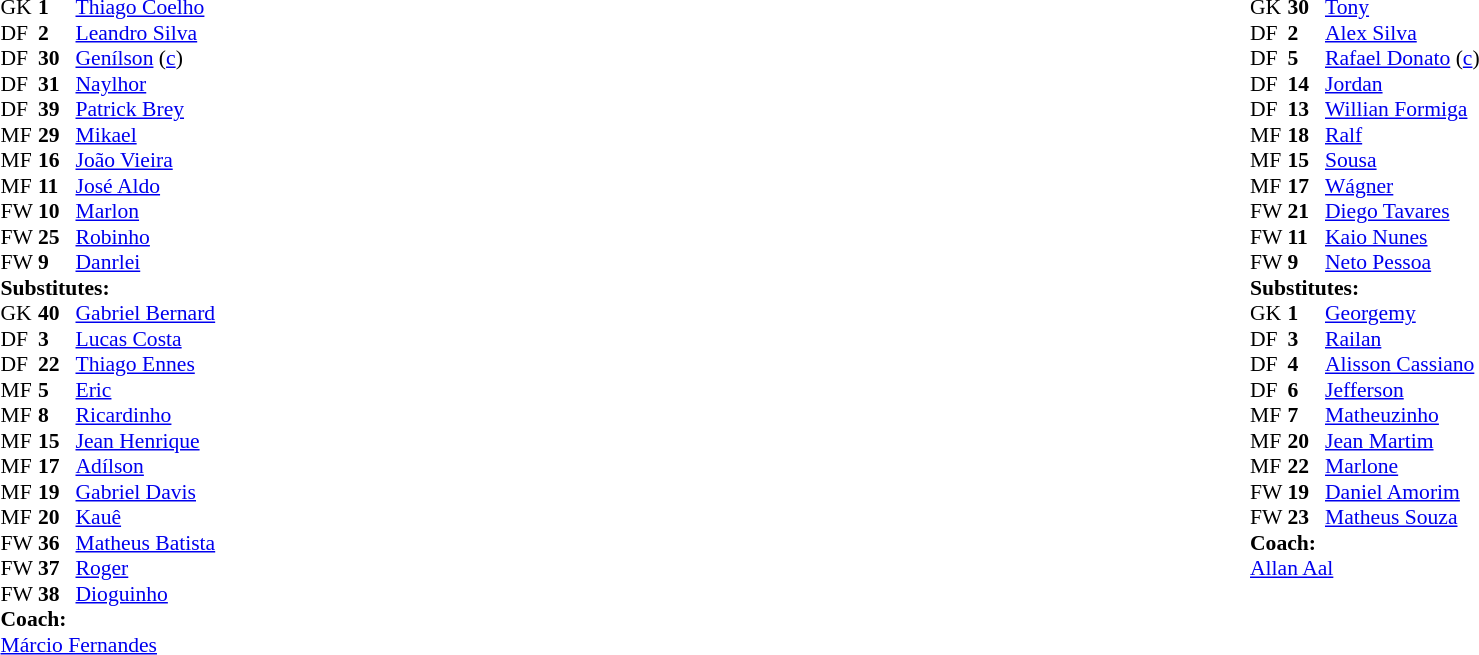<table width="100%">
<tr>
<td valign="top" width="40%"><br><table style="font-size:90%" cellspacing="0" cellpadding="0">
<tr>
<th width=25></th>
<th width=25></th>
</tr>
<tr>
<td>GK</td>
<td><strong>1</strong></td>
<td> <a href='#'>Thiago Coelho</a></td>
</tr>
<tr>
<td>DF</td>
<td><strong>2</strong></td>
<td> <a href='#'>Leandro Silva</a></td>
<td></td>
</tr>
<tr>
<td>DF</td>
<td><strong>30</strong></td>
<td> <a href='#'>Genílson</a> (<a href='#'>c</a>)</td>
</tr>
<tr>
<td>DF</td>
<td><strong>31</strong></td>
<td> <a href='#'>Naylhor</a></td>
</tr>
<tr>
<td>DF</td>
<td><strong>39</strong></td>
<td> <a href='#'>Patrick Brey</a></td>
</tr>
<tr>
<td>MF</td>
<td><strong>29</strong></td>
<td> <a href='#'>Mikael</a></td>
</tr>
<tr>
<td>MF</td>
<td><strong>16</strong></td>
<td> <a href='#'>João Vieira</a></td>
<td></td>
<td></td>
</tr>
<tr>
<td>MF</td>
<td><strong>11</strong></td>
<td> <a href='#'>José Aldo</a></td>
<td></td>
<td></td>
</tr>
<tr>
<td>FW</td>
<td><strong>10</strong></td>
<td> <a href='#'>Marlon</a></td>
</tr>
<tr>
<td>FW</td>
<td><strong>25</strong></td>
<td> <a href='#'>Robinho</a></td>
<td></td>
<td></td>
</tr>
<tr>
<td>FW</td>
<td><strong>9</strong></td>
<td> <a href='#'>Danrlei</a></td>
<td></td>
<td></td>
</tr>
<tr>
<td colspan=3><strong>Substitutes:</strong></td>
</tr>
<tr>
<td>GK</td>
<td><strong>40</strong></td>
<td> <a href='#'>Gabriel Bernard</a></td>
</tr>
<tr>
<td>DF</td>
<td><strong>3</strong></td>
<td> <a href='#'>Lucas Costa</a></td>
</tr>
<tr>
<td>DF</td>
<td><strong>22</strong></td>
<td> <a href='#'>Thiago Ennes</a></td>
<td></td>
<td></td>
</tr>
<tr>
<td>MF</td>
<td><strong>5</strong></td>
<td> <a href='#'>Eric</a></td>
</tr>
<tr>
<td>MF</td>
<td><strong>8</strong></td>
<td> <a href='#'>Ricardinho</a></td>
<td></td>
<td></td>
</tr>
<tr>
<td>MF</td>
<td><strong>15</strong></td>
<td> <a href='#'>Jean Henrique</a></td>
</tr>
<tr>
<td>MF</td>
<td><strong>17</strong></td>
<td> <a href='#'>Adílson</a></td>
</tr>
<tr>
<td>MF</td>
<td><strong>19</strong></td>
<td> <a href='#'>Gabriel Davis</a></td>
<td></td>
<td></td>
</tr>
<tr>
<td>MF</td>
<td><strong>20</strong></td>
<td> <a href='#'>Kauê</a></td>
</tr>
<tr>
<td>FW</td>
<td><strong>36</strong></td>
<td> <a href='#'>Matheus Batista</a></td>
</tr>
<tr>
<td>FW</td>
<td><strong>37</strong></td>
<td> <a href='#'>Roger</a></td>
</tr>
<tr>
<td>FW</td>
<td><strong>38</strong></td>
<td> <a href='#'>Dioguinho</a></td>
<td></td>
<td></td>
</tr>
<tr>
<td colspan=3><strong>Coach:</strong></td>
</tr>
<tr>
<td colspan=4> <a href='#'>Márcio Fernandes</a></td>
</tr>
</table>
</td>
<td valign="top" width="50%"><br><table style="font-size:90%;" cellspacing="0" cellpadding="0" align="center">
<tr>
<th width=25></th>
<th width=25></th>
</tr>
<tr>
<td>GK</td>
<td><strong>30</strong></td>
<td> <a href='#'>Tony</a></td>
</tr>
<tr>
<td>DF</td>
<td><strong>2</strong></td>
<td> <a href='#'>Alex Silva</a></td>
<td></td>
</tr>
<tr>
<td>DF</td>
<td><strong>5</strong></td>
<td> <a href='#'>Rafael Donato</a> (<a href='#'>c</a>)</td>
</tr>
<tr>
<td>DF</td>
<td><strong>14</strong></td>
<td> <a href='#'>Jordan</a></td>
</tr>
<tr>
<td>DF</td>
<td><strong>13</strong></td>
<td> <a href='#'>Willian Formiga</a></td>
<td></td>
<td></td>
</tr>
<tr>
<td>MF</td>
<td><strong>18</strong></td>
<td> <a href='#'>Ralf</a></td>
<td></td>
<td></td>
</tr>
<tr>
<td>MF</td>
<td><strong>15</strong></td>
<td> <a href='#'>Sousa</a></td>
<td></td>
<td></td>
</tr>
<tr>
<td>MF</td>
<td><strong>17</strong></td>
<td> <a href='#'>Wágner</a></td>
<td></td>
<td></td>
</tr>
<tr>
<td>FW</td>
<td><strong>21</strong></td>
<td> <a href='#'>Diego Tavares</a></td>
<td></td>
</tr>
<tr>
<td>FW</td>
<td><strong>11</strong></td>
<td> <a href='#'>Kaio Nunes</a></td>
</tr>
<tr>
<td>FW</td>
<td><strong>9</strong></td>
<td> <a href='#'>Neto Pessoa</a></td>
<td></td>
<td></td>
</tr>
<tr>
<td colspan=3><strong>Substitutes:</strong></td>
</tr>
<tr>
<td>GK</td>
<td><strong>1</strong></td>
<td> <a href='#'>Georgemy</a></td>
</tr>
<tr>
<td>DF</td>
<td><strong>3</strong></td>
<td> <a href='#'>Railan</a></td>
</tr>
<tr>
<td>DF</td>
<td><strong>4</strong></td>
<td> <a href='#'>Alisson Cassiano</a></td>
</tr>
<tr>
<td>DF</td>
<td><strong>6</strong></td>
<td> <a href='#'>Jefferson</a></td>
<td></td>
<td></td>
</tr>
<tr>
<td>MF</td>
<td><strong>7</strong></td>
<td> <a href='#'>Matheuzinho</a></td>
<td></td>
<td></td>
</tr>
<tr>
<td>MF</td>
<td><strong>20</strong></td>
<td> <a href='#'>Jean Martim</a></td>
<td></td>
<td></td>
</tr>
<tr>
<td>MF</td>
<td><strong>22</strong></td>
<td> <a href='#'>Marlone</a></td>
<td></td>
<td></td>
</tr>
<tr>
<td>FW</td>
<td><strong>19</strong></td>
<td> <a href='#'>Daniel Amorim</a></td>
<td></td>
<td></td>
</tr>
<tr>
<td>FW</td>
<td><strong>23</strong></td>
<td> <a href='#'>Matheus Souza</a></td>
</tr>
<tr>
<td></td>
</tr>
<tr>
<td></td>
</tr>
<tr>
<td></td>
</tr>
<tr>
<td colspan=3><strong>Coach:</strong></td>
</tr>
<tr>
<td colspan=4> <a href='#'>Allan Aal</a></td>
</tr>
</table>
</td>
</tr>
</table>
